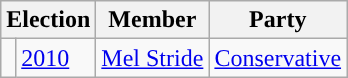<table class="wikitable">
<tr>
<th colspan="2">Election</th>
<th>Member</th>
<th>Party</th>
</tr>
<tr>
<td style="color:inherit;background-color: "></td>
<td><a href='#'>2010</a></td>
<td><a href='#'>Mel Stride</a></td>
<td><a href='#'>Conservative</a></td>
</tr>
</table>
